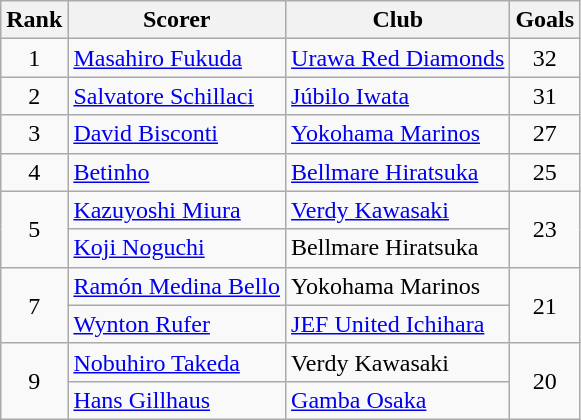<table class="wikitable">
<tr>
<th>Rank</th>
<th>Scorer</th>
<th>Club</th>
<th>Goals</th>
</tr>
<tr>
<td align=center>1</td>
<td> <a href='#'>Masahiro Fukuda</a></td>
<td><a href='#'>Urawa Red Diamonds</a></td>
<td align=center>32</td>
</tr>
<tr>
<td align=center>2</td>
<td> <a href='#'>Salvatore Schillaci</a></td>
<td><a href='#'>Júbilo Iwata</a></td>
<td align=center>31</td>
</tr>
<tr>
<td align=center>3</td>
<td> <a href='#'>David Bisconti</a></td>
<td><a href='#'>Yokohama Marinos</a></td>
<td align=center>27</td>
</tr>
<tr>
<td align=center>4</td>
<td> <a href='#'>Betinho</a></td>
<td><a href='#'>Bellmare Hiratsuka</a></td>
<td align=center>25</td>
</tr>
<tr>
<td rowspan="2" style="text-align:center;">5</td>
<td> <a href='#'>Kazuyoshi Miura</a></td>
<td><a href='#'>Verdy Kawasaki</a></td>
<td rowspan="2" style="text-align:center;">23</td>
</tr>
<tr>
<td> <a href='#'>Koji Noguchi</a></td>
<td>Bellmare Hiratsuka</td>
</tr>
<tr>
<td rowspan="2" style="text-align:center;">7</td>
<td> <a href='#'>Ramón Medina Bello</a></td>
<td>Yokohama Marinos</td>
<td rowspan="2" style="text-align:center;">21</td>
</tr>
<tr>
<td> <a href='#'>Wynton Rufer</a></td>
<td><a href='#'>JEF United Ichihara</a></td>
</tr>
<tr>
<td rowspan="2" style="text-align:center;">9</td>
<td> <a href='#'>Nobuhiro Takeda</a></td>
<td>Verdy Kawasaki</td>
<td rowspan="2" style="text-align:center;">20</td>
</tr>
<tr>
<td> <a href='#'>Hans Gillhaus</a></td>
<td><a href='#'>Gamba Osaka</a></td>
</tr>
</table>
